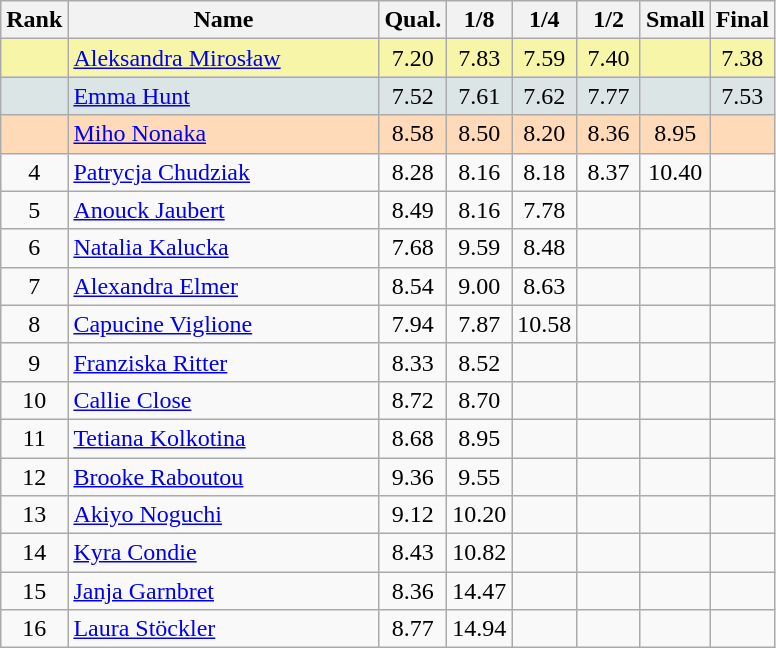<table class="wikitable sortable" style="text-align:center">
<tr>
<th>Rank</th>
<th width="200">Name</th>
<th width="35">Qual.</th>
<th width="35">1/8</th>
<th width="35">1/4</th>
<th width="35">1/2</th>
<th width="35">Small</th>
<th width="35">Final</th>
</tr>
<tr bgcolor="#F7F6A8">
<td></td>
<td align="left"> <a href='#'>Aleksandra Mirosław</a></td>
<td>7.20</td>
<td>7.83</td>
<td>7.59</td>
<td>7.40</td>
<td></td>
<td>7.38</td>
</tr>
<tr bgcolor="#DCE5E5">
<td></td>
<td align="left"> <a href='#'>Emma Hunt</a></td>
<td>7.52</td>
<td>7.61</td>
<td>7.62</td>
<td>7.77</td>
<td></td>
<td>7.53</td>
</tr>
<tr bgcolor="#FFDAB9">
<td></td>
<td align="left"> <a href='#'>Miho Nonaka</a></td>
<td>8.58</td>
<td>8.50</td>
<td>8.20</td>
<td>8.36</td>
<td>8.95</td>
<td></td>
</tr>
<tr>
<td>4</td>
<td align="left"> <a href='#'>Patrycja Chudziak</a></td>
<td>8.28</td>
<td>8.16</td>
<td>8.18</td>
<td>8.37</td>
<td>10.40</td>
<td></td>
</tr>
<tr>
<td>5</td>
<td align="left"> <a href='#'>Anouck Jaubert</a></td>
<td>8.49</td>
<td>8.16</td>
<td>7.78</td>
<td></td>
<td></td>
<td></td>
</tr>
<tr>
<td>6</td>
<td align="left"> <a href='#'>Natalia Kalucka</a></td>
<td>7.68</td>
<td>9.59</td>
<td>8.48</td>
<td></td>
<td></td>
<td></td>
</tr>
<tr>
<td>7</td>
<td align="left"> <a href='#'>Alexandra Elmer</a></td>
<td>8.54</td>
<td>9.00</td>
<td>8.63</td>
<td></td>
<td></td>
<td></td>
</tr>
<tr>
<td>8</td>
<td align="left"> <a href='#'>Capucine Viglione</a></td>
<td>7.94</td>
<td>7.87</td>
<td>10.58</td>
<td></td>
<td></td>
<td></td>
</tr>
<tr>
<td>9</td>
<td align="left"> <a href='#'>Franziska Ritter</a></td>
<td>8.33</td>
<td>8.52</td>
<td></td>
<td></td>
<td></td>
<td></td>
</tr>
<tr>
<td>10</td>
<td align="left"> <a href='#'>Callie Close</a></td>
<td>8.72</td>
<td>8.70</td>
<td></td>
<td></td>
<td></td>
<td></td>
</tr>
<tr>
<td>11</td>
<td align="left"> <a href='#'>Tetiana Kolkotina</a></td>
<td>8.68</td>
<td>8.95</td>
<td></td>
<td></td>
<td></td>
<td></td>
</tr>
<tr>
<td>12</td>
<td align="left"> <a href='#'>Brooke Raboutou</a></td>
<td>9.36</td>
<td>9.55</td>
<td></td>
<td></td>
<td></td>
<td></td>
</tr>
<tr>
<td>13</td>
<td align="left"> <a href='#'>Akiyo Noguchi</a></td>
<td>9.12</td>
<td>10.20</td>
<td></td>
<td></td>
<td></td>
<td></td>
</tr>
<tr>
<td>14</td>
<td align="left"> <a href='#'>Kyra Condie</a></td>
<td>8.43</td>
<td>10.82</td>
<td></td>
<td></td>
<td></td>
<td></td>
</tr>
<tr>
<td>15</td>
<td align="left"> <a href='#'>Janja Garnbret</a></td>
<td>8.36</td>
<td>14.47</td>
<td></td>
<td></td>
<td></td>
<td></td>
</tr>
<tr>
<td>16</td>
<td align="left"> <a href='#'>Laura Stöckler</a></td>
<td>8.77</td>
<td>14.94</td>
<td></td>
<td></td>
<td></td>
<td></td>
</tr>
</table>
